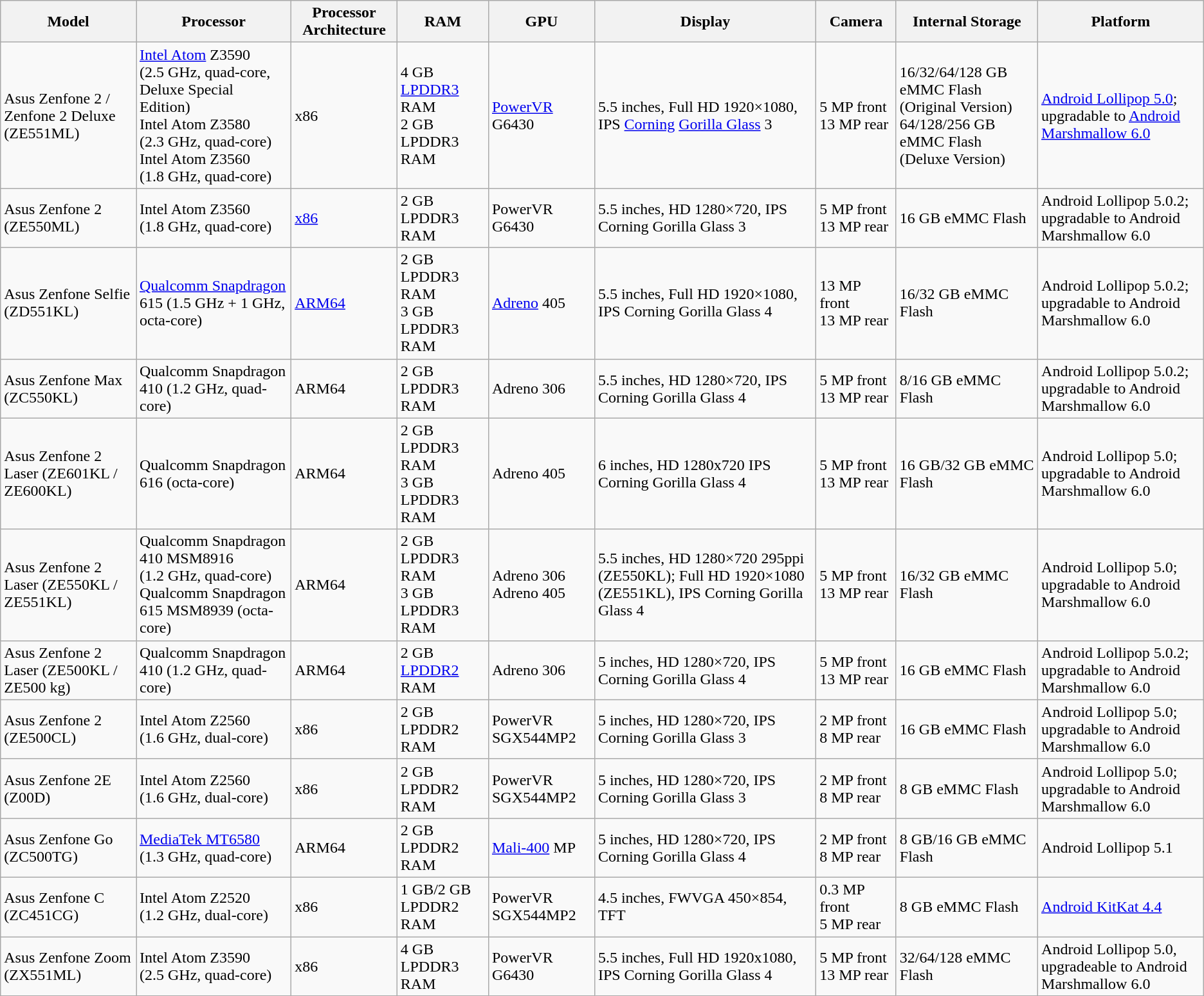<table class = "wikitable sortable">
<tr>
<th>Model</th>
<th>Processor</th>
<th>Processor Architecture</th>
<th>RAM</th>
<th>GPU</th>
<th>Display</th>
<th>Camera</th>
<th>Internal Storage</th>
<th>Platform</th>
</tr>
<tr>
<td>Asus Zenfone 2 / Zenfone 2 Deluxe (ZE551ML)</td>
<td><a href='#'>Intel Atom</a> Z3590 (2.5 GHz, quad-core, Deluxe Special Edition)<br>Intel Atom Z3580 (2.3 GHz, quad-core)<br> Intel Atom Z3560 (1.8 GHz, quad-core)</td>
<td>x86</td>
<td>4 GB <a href='#'>LPDDR3</a> RAM <br> 2 GB LPDDR3 RAM</td>
<td><a href='#'>PowerVR</a> G6430</td>
<td>5.5 inches, Full HD 1920×1080, IPS <a href='#'>Corning</a> <a href='#'>Gorilla Glass</a> 3</td>
<td>5 MP front<br> 13 MP rear</td>
<td>16/32/64/128 GB eMMC Flash (Original Version) <br> 64/128/256 GB eMMC Flash (Deluxe Version)</td>
<td><a href='#'>Android Lollipop 5.0</a>; upgradable to <a href='#'>Android Marshmallow 6.0</a></td>
</tr>
<tr>
<td>Asus Zenfone 2 (ZE550ML)</td>
<td>Intel Atom Z3560 (1.8 GHz, quad-core)</td>
<td><a href='#'>x86</a></td>
<td>2 GB LPDDR3 RAM</td>
<td>PowerVR G6430</td>
<td>5.5 inches, HD 1280×720, IPS Corning Gorilla Glass 3</td>
<td>5 MP front<br> 13 MP rear</td>
<td>16 GB eMMC Flash</td>
<td>Android Lollipop 5.0.2; upgradable to Android Marshmallow 6.0</td>
</tr>
<tr>
<td>Asus Zenfone Selfie (ZD551KL)</td>
<td><a href='#'>Qualcomm Snapdragon</a> 615 (1.5 GHz + 1 GHz, octa-core)</td>
<td><a href='#'>ARM64</a></td>
<td>2 GB LPDDR3 RAM <br> 3 GB LPDDR3 RAM</td>
<td><a href='#'>Adreno</a> 405</td>
<td>5.5 inches, Full HD 1920×1080, IPS Corning Gorilla Glass 4</td>
<td>13 MP front<br> 13 MP rear</td>
<td>16/32 GB eMMC Flash</td>
<td>Android Lollipop 5.0.2; upgradable to Android Marshmallow 6.0</td>
</tr>
<tr>
<td>Asus Zenfone Max (ZC550KL)</td>
<td>Qualcomm Snapdragon 410 (1.2 GHz, quad-core)</td>
<td>ARM64</td>
<td>2 GB LPDDR3 RAM</td>
<td>Adreno 306</td>
<td>5.5 inches, HD 1280×720, IPS Corning Gorilla Glass 4</td>
<td>5 MP front<br> 13 MP rear</td>
<td>8/16 GB eMMC Flash</td>
<td>Android Lollipop 5.0.2; upgradable to Android Marshmallow 6.0</td>
</tr>
<tr>
<td>Asus Zenfone 2 Laser (ZE601KL / ZE600KL)</td>
<td>Qualcomm Snapdragon 616 (octa-core)</td>
<td>ARM64</td>
<td>2 GB LPDDR3 RAM <br> 3 GB LPDDR3 RAM</td>
<td>Adreno 405</td>
<td>6 inches, HD 1280x720 IPS Corning Gorilla Glass 4</td>
<td>5 MP front<br> 13 MP rear</td>
<td>16 GB/32 GB eMMC Flash</td>
<td>Android Lollipop 5.0; upgradable to Android Marshmallow 6.0</td>
</tr>
<tr>
<td>Asus Zenfone 2 Laser (ZE550KL / ZE551KL)</td>
<td>Qualcomm Snapdragon 410 MSM8916 (1.2 GHz, quad-core)<br>Qualcomm Snapdragon 615 MSM8939 (octa-core)</td>
<td>ARM64</td>
<td>2 GB LPDDR3 RAM <br> 3 GB LPDDR3 RAM</td>
<td>Adreno 306<br>Adreno 405</td>
<td>5.5 inches, HD 1280×720 295ppi (ZE550KL); Full HD 1920×1080 (ZE551KL), IPS Corning Gorilla Glass 4</td>
<td>5 MP front<br> 13 MP rear</td>
<td>16/32 GB eMMC Flash</td>
<td>Android Lollipop 5.0; upgradable to Android Marshmallow 6.0</td>
</tr>
<tr>
<td>Asus Zenfone 2 Laser (ZE500KL / ZE500 kg)</td>
<td>Qualcomm Snapdragon 410 (1.2 GHz, quad-core)</td>
<td>ARM64</td>
<td>2 GB <a href='#'>LPDDR2</a> RAM</td>
<td>Adreno 306</td>
<td>5 inches, HD 1280×720, IPS Corning Gorilla Glass 4</td>
<td>5 MP front<br> 13 MP rear</td>
<td>16 GB eMMC Flash</td>
<td>Android Lollipop 5.0.2; upgradable to Android Marshmallow 6.0</td>
</tr>
<tr>
<td>Asus Zenfone 2 (ZE500CL)</td>
<td>Intel Atom Z2560 (1.6 GHz, dual-core)</td>
<td>x86</td>
<td>2 GB LPDDR2 RAM</td>
<td>PowerVR SGX544MP2</td>
<td>5 inches, HD 1280×720, IPS Corning Gorilla Glass 3</td>
<td>2 MP front<br> 8 MP rear</td>
<td>16 GB eMMC Flash</td>
<td>Android Lollipop 5.0; upgradable to Android Marshmallow 6.0</td>
</tr>
<tr>
<td>Asus Zenfone 2E (Z00D)</td>
<td>Intel Atom Z2560 (1.6 GHz, dual-core)</td>
<td>x86</td>
<td>2 GB LPDDR2 RAM</td>
<td>PowerVR SGX544MP2</td>
<td>5 inches, HD 1280×720, IPS Corning Gorilla Glass 3</td>
<td>2 MP front<br> 8 MP rear</td>
<td>8 GB eMMC Flash</td>
<td>Android Lollipop 5.0; upgradable to Android Marshmallow 6.0</td>
</tr>
<tr>
<td>Asus Zenfone Go (ZC500TG)</td>
<td><a href='#'>MediaTek MT6580</a> (1.3 GHz, quad-core)</td>
<td>ARM64</td>
<td>2 GB LPDDR2 RAM</td>
<td><a href='#'>Mali-400</a> MP</td>
<td>5 inches, HD 1280×720, IPS Corning Gorilla Glass 4</td>
<td>2 MP front<br> 8 MP rear</td>
<td>8 GB/16 GB eMMC Flash</td>
<td>Android Lollipop 5.1</td>
</tr>
<tr>
<td>Asus Zenfone C (ZC451CG)</td>
<td>Intel Atom Z2520 (1.2 GHz, dual-core)</td>
<td>x86</td>
<td>1 GB/2 GB LPDDR2 RAM</td>
<td>PowerVR SGX544MP2</td>
<td>4.5 inches, FWVGA 450×854, TFT</td>
<td>0.3 MP front<br> 5 MP rear</td>
<td>8 GB eMMC Flash</td>
<td><a href='#'>Android KitKat 4.4</a></td>
</tr>
<tr>
<td>Asus Zenfone Zoom (ZX551ML)</td>
<td>Intel Atom Z3590 (2.5 GHz, quad-core)</td>
<td>x86</td>
<td>4 GB LPDDR3 RAM</td>
<td>PowerVR G6430</td>
<td>5.5 inches, Full HD 1920x1080, IPS Corning Gorilla Glass 4</td>
<td>5 MP front 13 MP rear</td>
<td>32/64/128 eMMC Flash</td>
<td>Android Lollipop 5.0, upgradeable to Android Marshmallow 6.0</td>
</tr>
</table>
